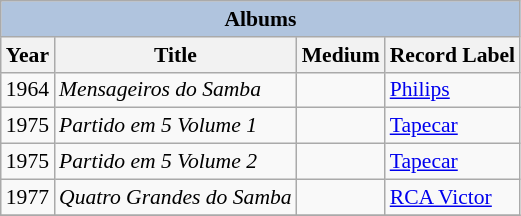<table class="wikitable" style="font-size: 90%;">
<tr>
<th colspan="4" style="background: LightSteelBlue;">Albums</th>
</tr>
<tr>
<th>Year</th>
<th>Title</th>
<th>Medium</th>
<th>Record Label</th>
</tr>
<tr>
<td>1964</td>
<td><em>Mensageiros do Samba</em></td>
<td></td>
<td><a href='#'>Philips</a></td>
</tr>
<tr>
<td>1975</td>
<td><em>Partido em 5 Volume 1</em></td>
<td></td>
<td><a href='#'>Tapecar</a></td>
</tr>
<tr>
<td>1975</td>
<td><em>Partido em 5 Volume 2</em></td>
<td></td>
<td><a href='#'>Tapecar</a></td>
</tr>
<tr>
<td>1977</td>
<td><em>Quatro Grandes do Samba</em></td>
<td></td>
<td><a href='#'>RCA Victor</a></td>
</tr>
<tr>
</tr>
</table>
